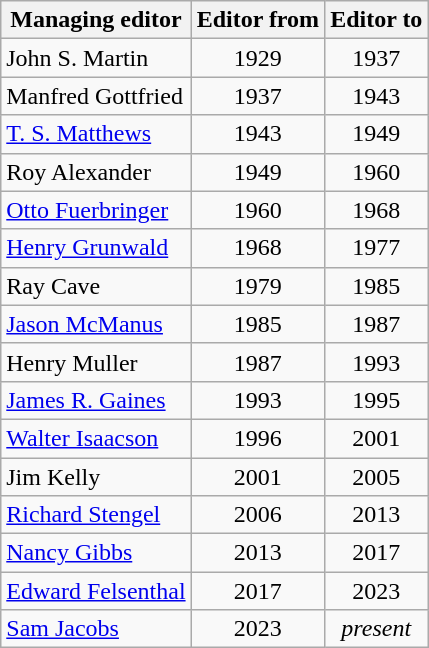<table class="wikitable sortable">
<tr>
<th>Managing editor</th>
<th>Editor from</th>
<th>Editor to</th>
</tr>
<tr>
<td sortname>John S. Martin</td>
<td align=center>1929</td>
<td align=center>1937</td>
</tr>
<tr>
<td sortname>Manfred Gottfried</td>
<td align=center>1937</td>
<td align=center>1943</td>
</tr>
<tr>
<td sortname><a href='#'>T. S. Matthews</a></td>
<td align=center>1943</td>
<td align=center>1949</td>
</tr>
<tr>
<td sortname>Roy Alexander</td>
<td align=center>1949</td>
<td align=center>1960</td>
</tr>
<tr>
<td sortname><a href='#'>Otto Fuerbringer</a></td>
<td align=center>1960</td>
<td align=center>1968</td>
</tr>
<tr>
<td sortname><a href='#'>Henry Grunwald</a></td>
<td align=center>1968</td>
<td align=center>1977</td>
</tr>
<tr>
<td sortname>Ray Cave</td>
<td align=center>1979</td>
<td align=center>1985</td>
</tr>
<tr>
<td sortname><a href='#'>Jason McManus</a></td>
<td align=center>1985</td>
<td align=center>1987</td>
</tr>
<tr>
<td sortname>Henry Muller</td>
<td align=center>1987</td>
<td align=center>1993</td>
</tr>
<tr>
<td sortname><a href='#'>James R. Gaines</a></td>
<td align=center>1993</td>
<td align=center>1995</td>
</tr>
<tr>
<td sortname><a href='#'>Walter Isaacson</a></td>
<td align=center>1996</td>
<td align=center>2001</td>
</tr>
<tr>
<td sortname>Jim Kelly</td>
<td align=center>2001</td>
<td align=center>2005</td>
</tr>
<tr>
<td sortname><a href='#'>Richard Stengel</a></td>
<td align=center>2006</td>
<td align=center>2013</td>
</tr>
<tr>
<td sortname><a href='#'>Nancy Gibbs</a></td>
<td align=center>2013</td>
<td align=center>2017</td>
</tr>
<tr>
<td sortname><a href='#'>Edward Felsenthal</a></td>
<td align=center>2017</td>
<td align=center>2023</td>
</tr>
<tr>
<td><a href='#'>Sam Jacobs</a></td>
<td align=center>2023</td>
<td align=center><em>present</em></td>
</tr>
</table>
